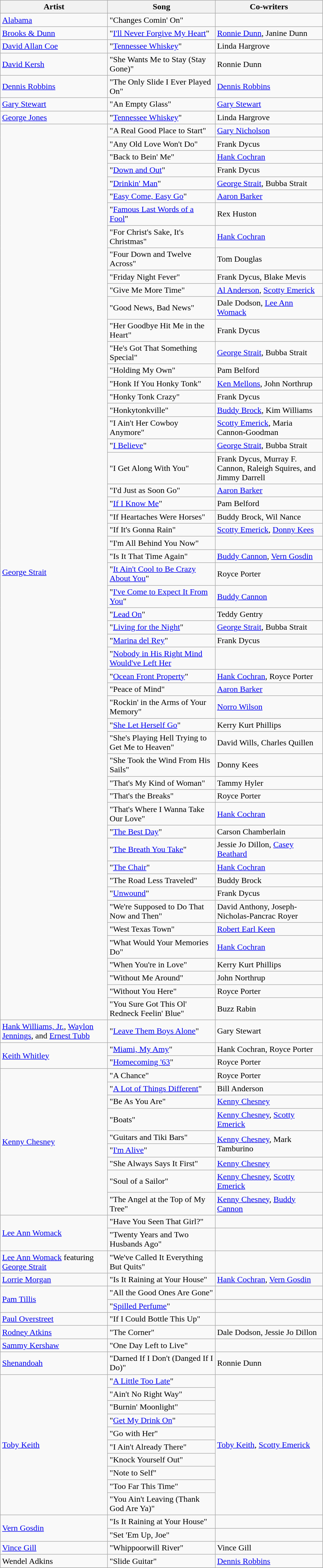<table class="wikitable sortable">
<tr>
<th style="width:200px;">Artist</th>
<th style="width:200px;">Song</th>
<th style="width:200px;">Co-writers</th>
</tr>
<tr>
<td><a href='#'>Alabama</a></td>
<td>"Changes Comin' On"</td>
<td></td>
</tr>
<tr>
<td><a href='#'>Brooks & Dunn</a></td>
<td>"<a href='#'>I'll Never Forgive My Heart</a>"</td>
<td><a href='#'>Ronnie Dunn</a>, Janine Dunn</td>
</tr>
<tr>
<td><a href='#'>David Allan Coe</a></td>
<td>"<a href='#'>Tennessee Whiskey</a>"</td>
<td>Linda Hargrove</td>
</tr>
<tr>
<td><a href='#'>David Kersh</a></td>
<td>"She Wants Me to Stay (Stay Gone)"</td>
<td>Ronnie Dunn</td>
</tr>
<tr>
<td><a href='#'>Dennis Robbins</a></td>
<td>"The Only Slide I Ever Played On"</td>
<td><a href='#'>Dennis Robbins</a></td>
</tr>
<tr>
<td><a href='#'>Gary Stewart</a></td>
<td>"An Empty Glass"</td>
<td><a href='#'>Gary Stewart</a></td>
</tr>
<tr>
<td><a href='#'>George Jones</a></td>
<td>"<a href='#'>Tennessee Whiskey</a>"</td>
<td>Linda Hargrove</td>
</tr>
<tr>
<td rowspan="54"><a href='#'>George Strait</a></td>
<td>"A Real Good Place to Start"</td>
<td><a href='#'>Gary Nicholson</a></td>
</tr>
<tr>
<td>"Any Old Love Won't Do"</td>
<td>Frank Dycus</td>
</tr>
<tr>
<td>"Back to Bein' Me"</td>
<td><a href='#'>Hank Cochran</a></td>
</tr>
<tr>
<td>"<a href='#'>Down and Out</a>"</td>
<td>Frank Dycus</td>
</tr>
<tr>
<td>"<a href='#'>Drinkin' Man</a>"</td>
<td><a href='#'>George Strait</a>, Bubba Strait</td>
</tr>
<tr>
<td>"<a href='#'>Easy Come, Easy Go</a>"</td>
<td><a href='#'>Aaron Barker</a></td>
</tr>
<tr>
<td>"<a href='#'>Famous Last Words of a Fool</a>"</td>
<td>Rex Huston</td>
</tr>
<tr>
<td>"For Christ's Sake, It's Christmas"</td>
<td><a href='#'>Hank Cochran</a></td>
</tr>
<tr>
<td>"Four Down and Twelve Across"</td>
<td>Tom Douglas</td>
</tr>
<tr>
<td>"Friday Night Fever"</td>
<td>Frank Dycus, Blake Mevis</td>
</tr>
<tr>
<td>"Give Me More Time"</td>
<td><a href='#'>Al Anderson</a>, <a href='#'>Scotty Emerick</a></td>
</tr>
<tr>
<td>"Good News, Bad News"</td>
<td>Dale Dodson, <a href='#'>Lee Ann Womack</a></td>
</tr>
<tr>
<td>"Her Goodbye Hit Me in the Heart"</td>
<td>Frank Dycus</td>
</tr>
<tr>
<td>"He's Got That Something Special"</td>
<td><a href='#'>George Strait</a>, Bubba Strait</td>
</tr>
<tr>
<td>"Holding My Own"</td>
<td>Pam Belford</td>
</tr>
<tr>
<td>"Honk If You Honky Tonk"</td>
<td><a href='#'>Ken Mellons</a>, John Northrup</td>
</tr>
<tr>
<td>"Honky Tonk Crazy"</td>
<td>Frank Dycus</td>
</tr>
<tr>
<td>"Honkytonkville"</td>
<td><a href='#'>Buddy Brock</a>, Kim Williams</td>
</tr>
<tr>
<td>"I Ain't Her Cowboy Anymore"</td>
<td><a href='#'>Scotty Emerick</a>, Maria Cannon-Goodman</td>
</tr>
<tr>
<td>"<a href='#'>I Believe</a>"</td>
<td><a href='#'>George Strait</a>, Bubba Strait</td>
</tr>
<tr>
<td>"I Get Along With You"</td>
<td>Frank Dycus, Murray F. Cannon, Raleigh Squires, and Jimmy Darrell</td>
</tr>
<tr>
<td>"I'd Just as Soon Go"</td>
<td><a href='#'>Aaron Barker</a></td>
</tr>
<tr>
<td>"<a href='#'>If I Know Me</a>"</td>
<td>Pam Belford</td>
</tr>
<tr>
<td>"If Heartaches Were Horses"</td>
<td>Buddy Brock, Wil Nance</td>
</tr>
<tr>
<td>"If It's Gonna Rain"</td>
<td><a href='#'>Scotty Emerick</a>, <a href='#'>Donny Kees</a></td>
</tr>
<tr>
<td>"I'm All Behind You Now"</td>
<td></td>
</tr>
<tr>
<td>"Is It That Time Again"</td>
<td><a href='#'>Buddy Cannon</a>, <a href='#'>Vern Gosdin</a></td>
</tr>
<tr>
<td>"<a href='#'>It Ain't Cool to Be Crazy About You</a>"</td>
<td>Royce Porter</td>
</tr>
<tr>
<td>"<a href='#'>I've Come to Expect It From You</a>"</td>
<td><a href='#'>Buddy Cannon</a></td>
</tr>
<tr>
<td>"<a href='#'>Lead On</a>"</td>
<td>Teddy Gentry</td>
</tr>
<tr>
<td>"<a href='#'>Living for the Night</a>"</td>
<td><a href='#'>George Strait</a>, Bubba Strait</td>
</tr>
<tr>
<td>"<a href='#'>Marina del Rey</a>"</td>
<td>Frank Dycus</td>
</tr>
<tr>
<td>"<a href='#'>Nobody in His Right Mind Would've Left Her</a></td>
<td></td>
</tr>
<tr>
<td>"<a href='#'>Ocean Front Property</a>"</td>
<td><a href='#'>Hank Cochran</a>, Royce Porter</td>
</tr>
<tr>
<td>"Peace of Mind"</td>
<td><a href='#'>Aaron Barker</a></td>
</tr>
<tr>
<td>"Rockin' in the Arms of Your Memory"</td>
<td><a href='#'>Norro Wilson</a></td>
</tr>
<tr>
<td>"<a href='#'>She Let Herself Go</a>"</td>
<td>Kerry Kurt Phillips</td>
</tr>
<tr>
<td>"She's Playing Hell Trying to Get Me to Heaven"</td>
<td>David Wills, Charles Quillen</td>
</tr>
<tr>
<td>"She Took the Wind From His Sails"</td>
<td>Donny Kees</td>
</tr>
<tr>
<td>"That's My Kind of Woman"</td>
<td>Tammy Hyler</td>
</tr>
<tr>
<td>"That's the Breaks"</td>
<td>Royce Porter</td>
</tr>
<tr>
<td>"That's Where I Wanna Take Our Love"</td>
<td><a href='#'>Hank Cochran</a></td>
</tr>
<tr>
<td>"<a href='#'>The Best Day</a>"</td>
<td>Carson Chamberlain</td>
</tr>
<tr>
<td>"<a href='#'>The Breath You Take</a>"</td>
<td>Jessie Jo Dillon, <a href='#'>Casey Beathard</a></td>
</tr>
<tr>
<td>"<a href='#'>The Chair</a>"</td>
<td><a href='#'>Hank Cochran</a></td>
</tr>
<tr>
<td>"The Road Less Traveled"</td>
<td>Buddy Brock</td>
</tr>
<tr>
<td>"<a href='#'>Unwound</a>"</td>
<td>Frank Dycus</td>
</tr>
<tr>
<td>"We're Supposed to Do That Now and Then"</td>
<td>David Anthony, Joseph-Nicholas-Pancrac Royer</td>
</tr>
<tr>
<td>"West Texas Town"</td>
<td><a href='#'>Robert Earl Keen</a></td>
</tr>
<tr>
<td>"What Would Your Memories Do"</td>
<td><a href='#'>Hank Cochran</a></td>
</tr>
<tr>
<td>"When You're in Love"</td>
<td>Kerry Kurt Phillips</td>
</tr>
<tr>
<td>"Without Me Around"</td>
<td>John Northrup</td>
</tr>
<tr>
<td>"Without You Here"</td>
<td>Royce Porter</td>
</tr>
<tr>
<td>"You Sure Got This Ol' Redneck Feelin' Blue"</td>
<td>Buzz Rabin</td>
</tr>
<tr>
<td><a href='#'>Hank Williams, Jr.</a>, <a href='#'>Waylon Jennings</a>, and <a href='#'>Ernest Tubb</a></td>
<td>"<a href='#'>Leave Them Boys Alone</a>"</td>
<td>Gary Stewart</td>
</tr>
<tr>
<td rowspan="2"><a href='#'>Keith Whitley</a></td>
<td>"<a href='#'>Miami, My Amy</a>"</td>
<td>Hank Cochran, Royce Porter</td>
</tr>
<tr>
<td>"<a href='#'>Homecoming '63</a>"</td>
<td>Royce Porter</td>
</tr>
<tr>
<td rowspan="9"><a href='#'>Kenny Chesney</a></td>
<td>"A Chance"</td>
<td>Royce Porter</td>
</tr>
<tr>
<td>"<a href='#'>A Lot of Things Different</a>"</td>
<td>Bill Anderson</td>
</tr>
<tr>
<td>"Be As You Are"</td>
<td><a href='#'>Kenny Chesney</a></td>
</tr>
<tr>
<td>"Boats"</td>
<td><a href='#'>Kenny Chesney</a>, <a href='#'>Scotty Emerick</a></td>
</tr>
<tr>
<td>"Guitars and Tiki Bars"</td>
<td rowspan="2"><a href='#'>Kenny Chesney</a>, Mark Tamburino</td>
</tr>
<tr>
<td>"<a href='#'>I'm Alive</a>"</td>
</tr>
<tr>
<td>"She Always Says It First"</td>
<td><a href='#'>Kenny Chesney</a></td>
</tr>
<tr>
<td>"Soul of a Sailor"</td>
<td><a href='#'>Kenny Chesney</a>, <a href='#'>Scotty Emerick</a></td>
</tr>
<tr>
<td>"The Angel at the Top of My Tree"</td>
<td><a href='#'>Kenny Chesney</a>, <a href='#'>Buddy Cannon</a></td>
</tr>
<tr>
<td rowspan="2"><a href='#'>Lee Ann Womack</a></td>
<td>"Have You Seen That Girl?"</td>
<td></td>
</tr>
<tr>
<td>"Twenty Years and Two Husbands Ago"</td>
<td></td>
</tr>
<tr>
<td><a href='#'>Lee Ann Womack</a> featuring <a href='#'>George Strait</a></td>
<td>"We've Called It Everything But Quits"</td>
<td></td>
</tr>
<tr>
<td><a href='#'>Lorrie Morgan</a></td>
<td>"Is It Raining at Your House"</td>
<td><a href='#'>Hank Cochran</a>, <a href='#'>Vern Gosdin</a></td>
</tr>
<tr>
<td rowspan="2"><a href='#'>Pam Tillis</a></td>
<td>"All the Good Ones Are Gone"</td>
<td></td>
</tr>
<tr>
<td>"<a href='#'>Spilled Perfume</a>"</td>
<td></td>
</tr>
<tr>
<td><a href='#'>Paul Overstreet</a></td>
<td>"If I Could Bottle This Up"</td>
<td></td>
</tr>
<tr>
<td><a href='#'>Rodney Atkins</a></td>
<td>"The Corner"</td>
<td>Dale Dodson, Jessie Jo Dillon</td>
</tr>
<tr>
<td><a href='#'>Sammy Kershaw</a></td>
<td>"One Day Left to Live"</td>
<td></td>
</tr>
<tr>
<td><a href='#'>Shenandoah</a></td>
<td>"Darned If I Don't (Danged If I Do)"</td>
<td>Ronnie Dunn</td>
</tr>
<tr>
<td rowspan="10"><a href='#'>Toby Keith</a></td>
<td>"<a href='#'>A Little Too Late</a>"</td>
<td rowspan="10"><a href='#'>Toby Keith</a>, <a href='#'>Scotty Emerick</a></td>
</tr>
<tr>
<td>"Ain't No Right Way"</td>
</tr>
<tr>
<td>"Burnin' Moonlight"</td>
</tr>
<tr>
<td>"<a href='#'>Get My Drink On</a>"</td>
</tr>
<tr>
<td>"Go with Her"</td>
</tr>
<tr>
<td>"I Ain't Already There"</td>
</tr>
<tr>
<td>"Knock Yourself Out"</td>
</tr>
<tr>
<td>"Note to Self"</td>
</tr>
<tr>
<td>"Too Far This Time"</td>
</tr>
<tr>
<td>"You Ain't Leaving (Thank God Are Ya)"</td>
</tr>
<tr>
<td rowspan="2"><a href='#'>Vern Gosdin</a></td>
<td>"Is It Raining at Your House"</td>
<td></td>
</tr>
<tr>
<td>"Set 'Em Up, Joe"</td>
<td></td>
</tr>
<tr>
<td><a href='#'>Vince Gill</a></td>
<td>"Whippoorwill River"</td>
<td>Vince Gill</td>
</tr>
<tr>
<td>Wendel Adkins</td>
<td>"Slide Guitar"</td>
<td><a href='#'>Dennis Robbins</a></td>
</tr>
<tr>
</tr>
</table>
